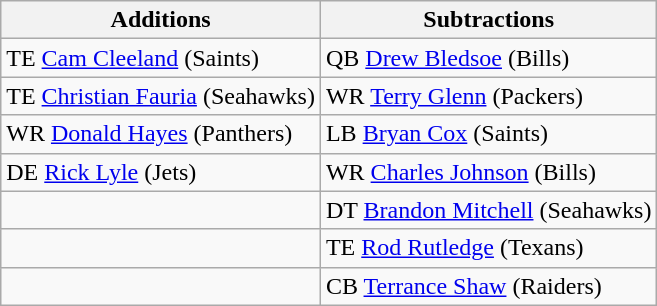<table class="wikitable">
<tr>
<th>Additions</th>
<th>Subtractions</th>
</tr>
<tr>
<td>TE <a href='#'>Cam Cleeland</a> (Saints)</td>
<td>QB <a href='#'>Drew Bledsoe</a> (Bills)</td>
</tr>
<tr>
<td>TE <a href='#'>Christian Fauria</a> (Seahawks)</td>
<td>WR <a href='#'>Terry Glenn</a> (Packers)</td>
</tr>
<tr>
<td>WR <a href='#'>Donald Hayes</a> (Panthers)</td>
<td>LB <a href='#'>Bryan Cox</a> (Saints)</td>
</tr>
<tr>
<td>DE <a href='#'>Rick Lyle</a> (Jets)</td>
<td>WR <a href='#'>Charles Johnson</a> (Bills)</td>
</tr>
<tr>
<td></td>
<td>DT <a href='#'>Brandon Mitchell</a> (Seahawks)</td>
</tr>
<tr>
<td></td>
<td>TE <a href='#'>Rod Rutledge</a> (Texans)</td>
</tr>
<tr>
<td></td>
<td>CB <a href='#'>Terrance Shaw</a> (Raiders)</td>
</tr>
</table>
